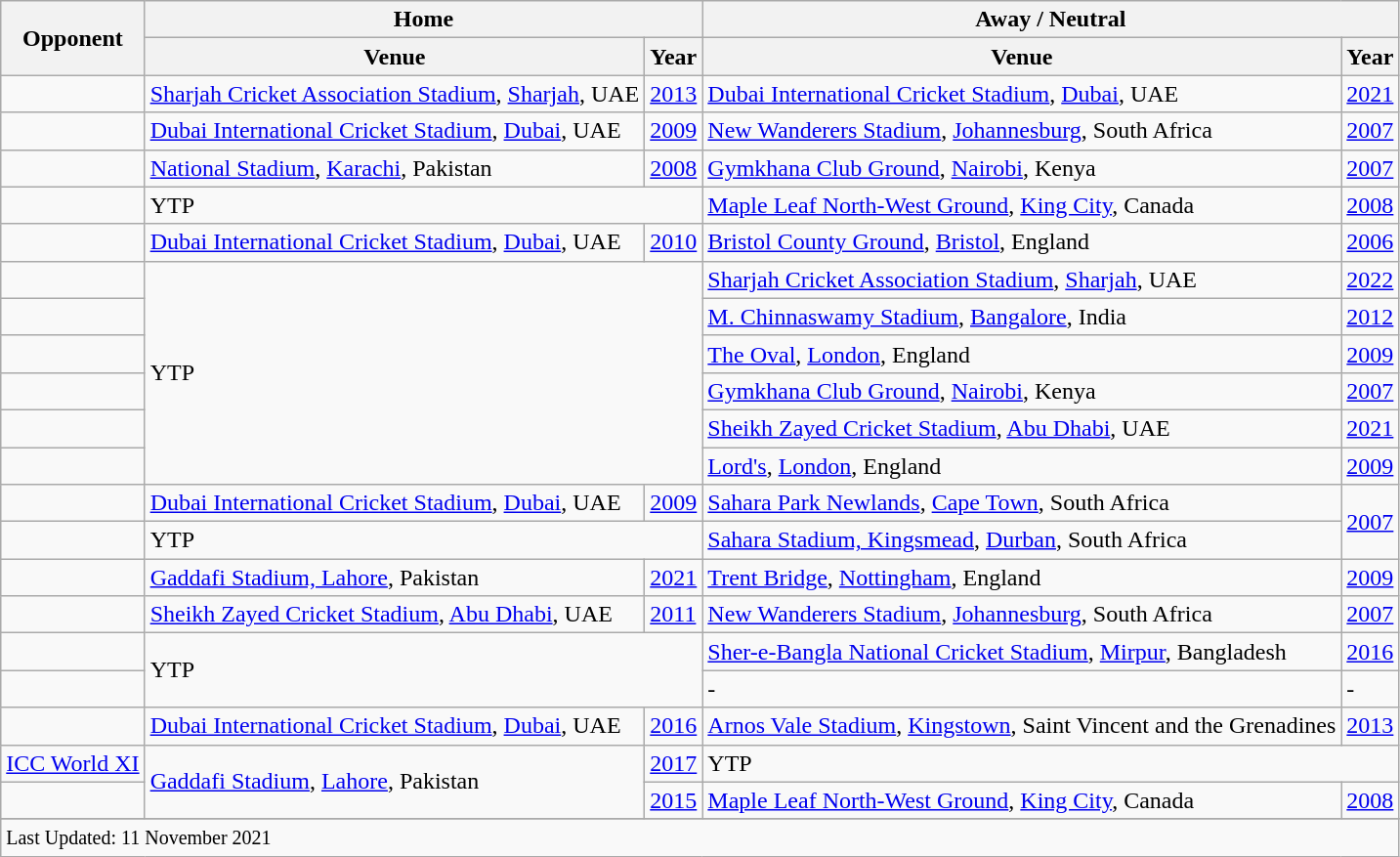<table class="wikitable plainrowheaders sortable">
<tr>
<th rowspan="2">Opponent</th>
<th colspan="2">Home</th>
<th colspan="2">Away / Neutral</th>
</tr>
<tr>
<th>Venue</th>
<th style="text-align:center">Year</th>
<th style="text-align:center">Venue</th>
<th style="text-align:center">Year</th>
</tr>
<tr>
<td></td>
<td><a href='#'>Sharjah Cricket Association Stadium</a>, <a href='#'>Sharjah</a>, UAE</td>
<td><a href='#'>2013</a></td>
<td><a href='#'>Dubai International Cricket Stadium</a>, <a href='#'>Dubai</a>, UAE</td>
<td><a href='#'>2021</a></td>
</tr>
<tr>
<td></td>
<td><a href='#'>Dubai International Cricket Stadium</a>, <a href='#'>Dubai</a>, UAE</td>
<td><a href='#'>2009</a></td>
<td><a href='#'>New Wanderers Stadium</a>, <a href='#'>Johannesburg</a>, South Africa</td>
<td><a href='#'>2007</a></td>
</tr>
<tr>
<td></td>
<td><a href='#'>National Stadium</a>, <a href='#'>Karachi</a>, Pakistan</td>
<td><a href='#'>2008</a></td>
<td><a href='#'>Gymkhana Club Ground</a>, <a href='#'>Nairobi</a>, Kenya</td>
<td><a href='#'>2007</a></td>
</tr>
<tr>
<td></td>
<td colspan=2>YTP</td>
<td><a href='#'>Maple Leaf North-West Ground</a>, <a href='#'>King City</a>, Canada</td>
<td><a href='#'>2008</a></td>
</tr>
<tr>
<td></td>
<td><a href='#'>Dubai International Cricket Stadium</a>, <a href='#'>Dubai</a>, UAE</td>
<td><a href='#'>2010</a></td>
<td><a href='#'>Bristol County Ground</a>, <a href='#'>Bristol</a>, England</td>
<td><a href='#'>2006</a></td>
</tr>
<tr>
<td></td>
<td rowspan=6 colspan=2>YTP</td>
<td><a href='#'>Sharjah Cricket Association Stadium</a>, <a href='#'>Sharjah</a>, UAE</td>
<td><a href='#'>2022</a></td>
</tr>
<tr>
<td></td>
<td><a href='#'>M. Chinnaswamy Stadium</a>, <a href='#'>Bangalore</a>, India</td>
<td><a href='#'>2012</a></td>
</tr>
<tr>
<td></td>
<td><a href='#'>The Oval</a>, <a href='#'>London</a>, England</td>
<td><a href='#'>2009</a></td>
</tr>
<tr>
<td></td>
<td><a href='#'>Gymkhana Club Ground</a>, <a href='#'>Nairobi</a>, Kenya</td>
<td><a href='#'>2007</a></td>
</tr>
<tr>
<td></td>
<td><a href='#'>Sheikh Zayed Cricket Stadium</a>, <a href='#'>Abu Dhabi</a>, UAE</td>
<td><a href='#'>2021</a></td>
</tr>
<tr>
<td></td>
<td><a href='#'>Lord's</a>, <a href='#'>London</a>, England</td>
<td><a href='#'>2009</a></td>
</tr>
<tr>
<td></td>
<td><a href='#'>Dubai International Cricket Stadium</a>, <a href='#'>Dubai</a>, UAE</td>
<td><a href='#'>2009</a></td>
<td><a href='#'>Sahara Park Newlands</a>, <a href='#'>Cape Town</a>, South Africa</td>
<td rowspan=2><a href='#'>2007</a></td>
</tr>
<tr>
<td></td>
<td colspan=2>YTP</td>
<td><a href='#'>Sahara Stadium, Kingsmead</a>, <a href='#'>Durban</a>, South Africa</td>
</tr>
<tr>
<td></td>
<td><a href='#'>Gaddafi Stadium, Lahore</a>, Pakistan</td>
<td><a href='#'>2021</a></td>
<td><a href='#'>Trent Bridge</a>, <a href='#'>Nottingham</a>, England</td>
<td><a href='#'>2009</a></td>
</tr>
<tr>
<td></td>
<td><a href='#'>Sheikh Zayed Cricket Stadium</a>, <a href='#'>Abu Dhabi</a>, UAE</td>
<td><a href='#'>2011</a></td>
<td><a href='#'>New Wanderers Stadium</a>, <a href='#'>Johannesburg</a>, South Africa</td>
<td><a href='#'>2007</a></td>
</tr>
<tr>
<td></td>
<td rowspan=2 colspan=2>YTP</td>
<td><a href='#'>Sher-e-Bangla National Cricket Stadium</a>, <a href='#'>Mirpur</a>, Bangladesh</td>
<td><a href='#'>2016</a></td>
</tr>
<tr>
<td></td>
<td>-</td>
<td>-</td>
</tr>
<tr>
<td></td>
<td><a href='#'>Dubai International Cricket Stadium</a>, <a href='#'>Dubai</a>, UAE</td>
<td><a href='#'>2016</a></td>
<td><a href='#'>Arnos Vale Stadium</a>, <a href='#'>Kingstown</a>, Saint Vincent and the Grenadines</td>
<td><a href='#'>2013</a></td>
</tr>
<tr>
<td><a href='#'>ICC World XI</a></td>
<td rowspan=2><a href='#'>Gaddafi Stadium</a>, <a href='#'>Lahore</a>, Pakistan</td>
<td><a href='#'>2017</a></td>
<td colspan=2>YTP</td>
</tr>
<tr>
<td></td>
<td><a href='#'>2015</a></td>
<td><a href='#'>Maple Leaf North-West Ground</a>, <a href='#'>King City</a>, Canada</td>
<td><a href='#'>2008</a></td>
</tr>
<tr>
</tr>
<tr class=sortbottom>
<td colspan=5><small>Last Updated: 11 November 2021</small></td>
</tr>
</table>
